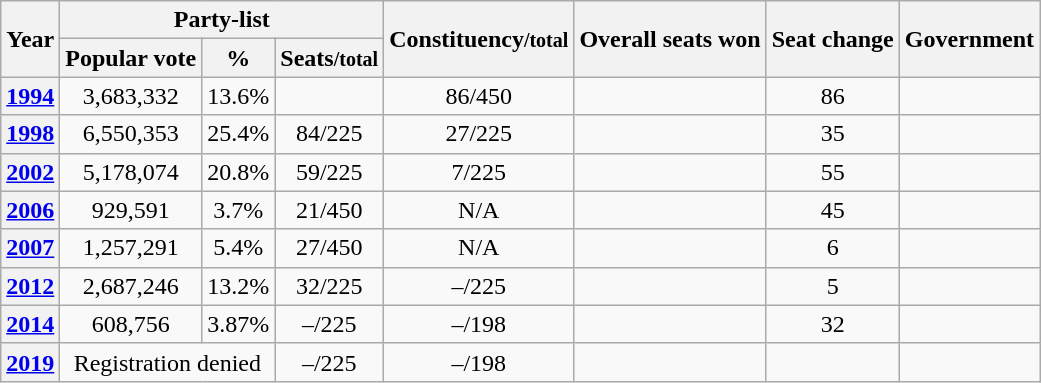<table class="wikitable" style="text-align:center">
<tr>
<th rowspan=2>Year</th>
<th colspan=3>Party-list</th>
<th rowspan=2>Constituency<small>/total</small></th>
<th rowspan=2>Overall seats won</th>
<th rowspan=2>Seat change</th>
<th rowspan=2>Government</th>
</tr>
<tr>
<th>Popular vote</th>
<th>%</th>
<th>Seats<small>/total</small></th>
</tr>
<tr>
<th><a href='#'>1994</a></th>
<td>3,683,332</td>
<td>13.6%</td>
<td></td>
<td>86/450</td>
<td></td>
<td> 86</td>
<td></td>
</tr>
<tr>
<th><a href='#'>1998</a></th>
<td>6,550,353</td>
<td>25.4%</td>
<td>84/225</td>
<td>27/225</td>
<td></td>
<td> 35</td>
<td></td>
</tr>
<tr>
<th><a href='#'>2002</a></th>
<td>5,178,074</td>
<td>20.8%</td>
<td>59/225</td>
<td>7/225</td>
<td></td>
<td> 55</td>
<td></td>
</tr>
<tr>
<th><a href='#'>2006</a></th>
<td>929,591</td>
<td>3.7%</td>
<td>21/450</td>
<td>N/A</td>
<td></td>
<td> 45</td>
<td></td>
</tr>
<tr>
<th><a href='#'>2007</a></th>
<td>1,257,291</td>
<td>5.4%</td>
<td>27/450</td>
<td>N/A</td>
<td></td>
<td> 6</td>
<td></td>
</tr>
<tr>
<th><a href='#'>2012</a></th>
<td>2,687,246</td>
<td>13.2%</td>
<td>32/225</td>
<td>–/225</td>
<td></td>
<td> 5</td>
<td></td>
</tr>
<tr>
<th><a href='#'>2014</a></th>
<td>608,756</td>
<td>3.87%</td>
<td>–/225</td>
<td>–/198</td>
<td></td>
<td> 32</td>
<td></td>
</tr>
<tr>
<th><a href='#'>2019</a></th>
<td colspan="2">Registration denied</td>
<td>–/225</td>
<td>–/198</td>
<td></td>
<td></td>
<td></td>
</tr>
</table>
